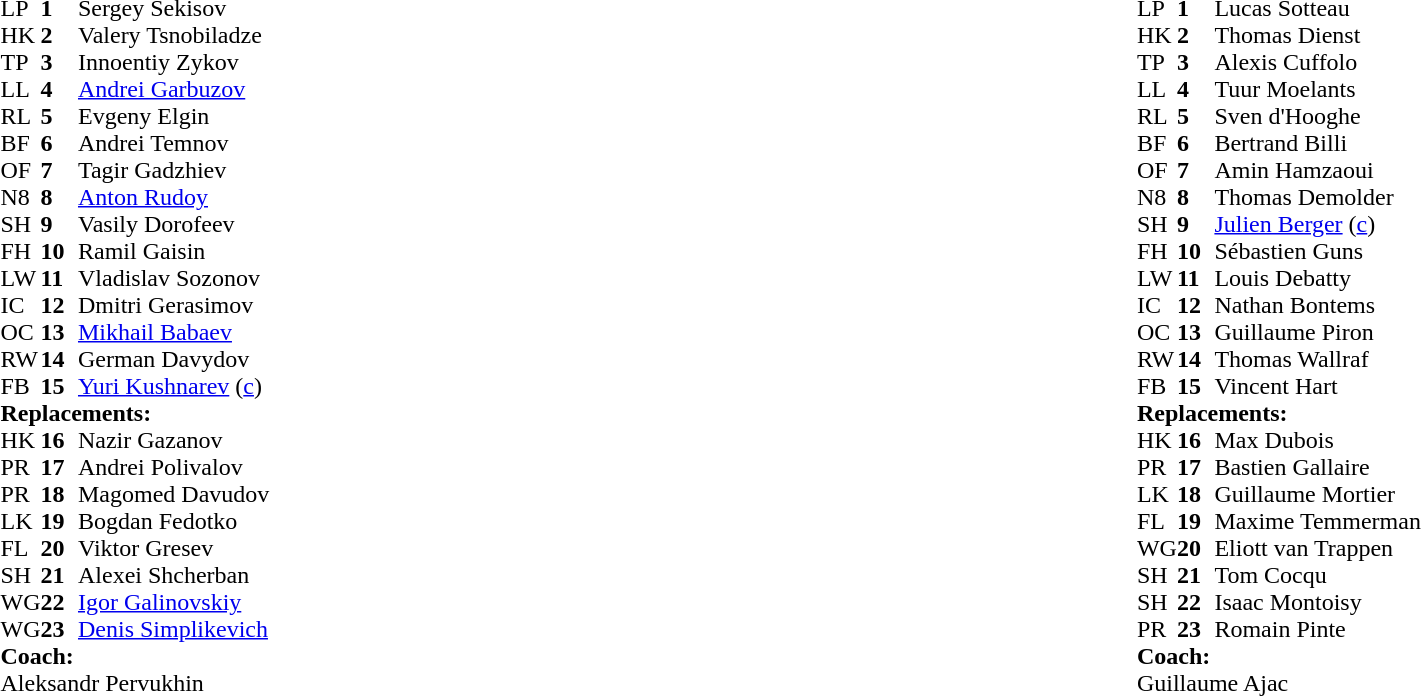<table style="width:100%">
<tr>
<td style="vertical-align:top;width:50%"><br><table cellspacing="0" cellpadding="0">
<tr>
<th width="25"></th>
<th width="25"></th>
</tr>
<tr>
<td>LP</td>
<td><strong>1</strong></td>
<td>Sergey Sekisov</td>
<td></td>
<td></td>
</tr>
<tr>
<td>HK</td>
<td><strong>2</strong></td>
<td>Valery Tsnobiladze</td>
<td></td>
<td></td>
</tr>
<tr>
<td>TP</td>
<td><strong>3</strong></td>
<td>Innoentiy Zykov</td>
<td></td>
<td></td>
</tr>
<tr>
<td>LL</td>
<td><strong>4</strong></td>
<td><a href='#'>Andrei Garbuzov</a></td>
<td></td>
<td></td>
</tr>
<tr>
<td>RL</td>
<td><strong>5</strong></td>
<td>Evgeny Elgin</td>
</tr>
<tr>
<td>BF</td>
<td><strong>6</strong></td>
<td>Andrei Temnov</td>
<td></td>
<td></td>
</tr>
<tr>
<td>OF</td>
<td><strong>7</strong></td>
<td>Tagir Gadzhiev</td>
</tr>
<tr>
<td>N8</td>
<td><strong>8</strong></td>
<td><a href='#'>Anton Rudoy</a></td>
</tr>
<tr>
<td>SH</td>
<td><strong>9</strong></td>
<td>Vasily Dorofeev</td>
<td></td>
<td></td>
</tr>
<tr>
<td>FH</td>
<td><strong>10</strong></td>
<td>Ramil Gaisin</td>
<td></td>
<td></td>
</tr>
<tr>
<td>LW</td>
<td><strong>11</strong></td>
<td>Vladislav Sozonov</td>
</tr>
<tr>
<td>IC</td>
<td><strong>12</strong></td>
<td>Dmitri Gerasimov</td>
</tr>
<tr>
<td>OC</td>
<td><strong>13</strong></td>
<td><a href='#'>Mikhail Babaev</a></td>
</tr>
<tr>
<td>RW</td>
<td><strong>14</strong></td>
<td>German Davydov</td>
<td></td>
<td></td>
</tr>
<tr>
<td>FB</td>
<td><strong>15</strong></td>
<td><a href='#'>Yuri Kushnarev</a> (<a href='#'>c</a>)</td>
</tr>
<tr>
<td colspan="4"><strong>Replacements:</strong></td>
</tr>
<tr>
<td>HK</td>
<td><strong>16</strong></td>
<td>Nazir Gazanov</td>
<td></td>
<td></td>
</tr>
<tr>
<td>PR</td>
<td><strong>17</strong></td>
<td>Andrei Polivalov</td>
<td></td>
<td></td>
</tr>
<tr>
<td>PR</td>
<td><strong>18</strong></td>
<td>Magomed Davudov</td>
<td></td>
<td></td>
</tr>
<tr>
<td>LK</td>
<td><strong>19</strong></td>
<td>Bogdan Fedotko</td>
<td></td>
<td></td>
</tr>
<tr>
<td>FL</td>
<td><strong>20</strong></td>
<td>Viktor Gresev</td>
<td></td>
<td></td>
</tr>
<tr>
<td>SH</td>
<td><strong>21</strong></td>
<td>Alexei Shcherban</td>
<td></td>
<td></td>
</tr>
<tr>
<td>WG</td>
<td><strong>22</strong></td>
<td><a href='#'>Igor Galinovskiy</a></td>
<td></td>
<td></td>
</tr>
<tr>
<td>WG</td>
<td><strong>23</strong></td>
<td><a href='#'>Denis Simplikevich</a></td>
<td></td>
<td></td>
</tr>
<tr>
<td colspan="4"><strong>Coach:</strong></td>
</tr>
<tr>
<td colspan="4">Aleksandr Pervukhin</td>
</tr>
</table>
</td>
<td style="vertical-align:top"></td>
<td style="vertical-align: top; width:40%"><br><table cellspacing="0" cellpadding="0">
<tr>
<th width="25"></th>
<th width="25"></th>
</tr>
<tr>
<td>LP</td>
<td><strong>1</strong></td>
<td>Lucas Sotteau</td>
<td></td>
<td></td>
</tr>
<tr>
<td>HK</td>
<td><strong>2</strong></td>
<td>Thomas Dienst</td>
<td></td>
<td></td>
</tr>
<tr>
<td>TP</td>
<td><strong>3</strong></td>
<td>Alexis Cuffolo</td>
<td></td>
<td></td>
</tr>
<tr>
<td>LL</td>
<td><strong>4</strong></td>
<td>Tuur Moelants</td>
</tr>
<tr>
<td>RL</td>
<td><strong>5</strong></td>
<td>Sven d'Hooghe</td>
<td></td>
<td></td>
</tr>
<tr>
<td>BF</td>
<td><strong>6</strong></td>
<td>Bertrand Billi</td>
</tr>
<tr>
<td>OF</td>
<td><strong>7</strong></td>
<td>Amin Hamzaoui</td>
<td></td>
<td></td>
</tr>
<tr>
<td>N8</td>
<td><strong>8</strong></td>
<td>Thomas Demolder</td>
</tr>
<tr>
<td>SH</td>
<td><strong>9</strong></td>
<td><a href='#'>Julien Berger</a> (<a href='#'>c</a>)</td>
<td></td>
<td></td>
</tr>
<tr>
<td>FH</td>
<td><strong>10</strong></td>
<td>Sébastien Guns</td>
<td></td>
<td></td>
<td></td>
</tr>
<tr>
<td>LW</td>
<td><strong>11</strong></td>
<td>Louis Debatty</td>
<td></td>
<td></td>
</tr>
<tr>
<td>IC</td>
<td><strong>12</strong></td>
<td>Nathan Bontems</td>
</tr>
<tr>
<td>OC</td>
<td><strong>13</strong></td>
<td>Guillaume Piron</td>
</tr>
<tr>
<td>RW</td>
<td><strong>14</strong></td>
<td>Thomas Wallraf</td>
<td></td>
<td></td>
<td></td>
</tr>
<tr>
<td>FB</td>
<td><strong>15</strong></td>
<td>Vincent Hart</td>
</tr>
<tr>
<td colspan="4"><strong>Replacements:</strong></td>
</tr>
<tr>
<td>HK</td>
<td><strong>16</strong></td>
<td>Max Dubois</td>
<td></td>
<td></td>
</tr>
<tr>
<td>PR</td>
<td><strong>17</strong></td>
<td>Bastien Gallaire</td>
<td></td>
<td></td>
</tr>
<tr>
<td>LK</td>
<td><strong>18</strong></td>
<td>Guillaume Mortier</td>
<td></td>
<td></td>
</tr>
<tr>
<td>FL</td>
<td><strong>19</strong></td>
<td>Maxime Temmerman</td>
<td></td>
<td></td>
</tr>
<tr>
<td>WG</td>
<td><strong>20</strong></td>
<td>Eliott van Trappen</td>
<td></td>
<td></td>
</tr>
<tr>
<td>SH</td>
<td><strong>21</strong></td>
<td>Tom Cocqu</td>
<td></td>
<td></td>
</tr>
<tr>
<td>SH</td>
<td><strong>22</strong></td>
<td>Isaac Montoisy</td>
<td></td>
<td></td>
</tr>
<tr>
<td>PR</td>
<td><strong>23</strong></td>
<td>Romain Pinte</td>
<td></td>
<td></td>
</tr>
<tr>
<td colspan="4"><strong>Coach:</strong></td>
</tr>
<tr>
<td colspan="4">Guillaume Ajac</td>
</tr>
</table>
</td>
</tr>
</table>
